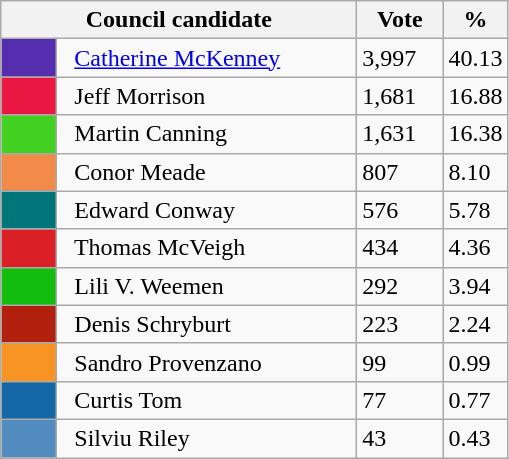<table class="wikitable">
<tr>
<th width="230px" colspan="2">Council candidate</th>
<th width="50px">Vote</th>
<th width="30px">%</th>
</tr>
<tr>
<td bgcolor=#552EAF width="30px"> </td>
<td>  <a href='#'>Catherine McKenney</a></td>
<td>3,997</td>
<td>40.13</td>
</tr>
<tr>
<td bgcolor=#EA1742 width="30px"> </td>
<td>  Jeff Morrison</td>
<td>1,681</td>
<td>16.88</td>
</tr>
<tr>
<td bgcolor=#42D120 width="30px"> </td>
<td>  Martin Canning</td>
<td>1,631</td>
<td>16.38</td>
</tr>
<tr>
<td bgcolor=#F28A4A width="30px"> </td>
<td>  Conor Meade</td>
<td>807</td>
<td>8.10</td>
</tr>
<tr>
<td bgcolor=#01767A width="30px"> </td>
<td>  Edward Conway</td>
<td>576</td>
<td>5.78</td>
</tr>
<tr>
<td bgcolor=#DA1F26 width="30px"> </td>
<td>  Thomas McVeigh</td>
<td>434</td>
<td>4.36</td>
</tr>
<tr>
<td bgcolor=#13BD0D width="30px"> </td>
<td>  Lili V. Weemen</td>
<td>292</td>
<td>3.94</td>
</tr>
<tr>
<td bgcolor=#B1200C width="30px"> </td>
<td>  Denis Schryburt</td>
<td>223</td>
<td>2.24</td>
</tr>
<tr>
<td bgcolor=#F89424 width="30px"> </td>
<td>  Sandro Provenzano</td>
<td>99</td>
<td>0.99</td>
</tr>
<tr>
<td bgcolor=#1468A8 width="30px"> </td>
<td>  Curtis Tom</td>
<td>77</td>
<td>0.77</td>
</tr>
<tr>
<td bgcolor=#528CBF width="30px"> </td>
<td>  Silviu Riley</td>
<td>43</td>
<td>0.43</td>
</tr>
</table>
